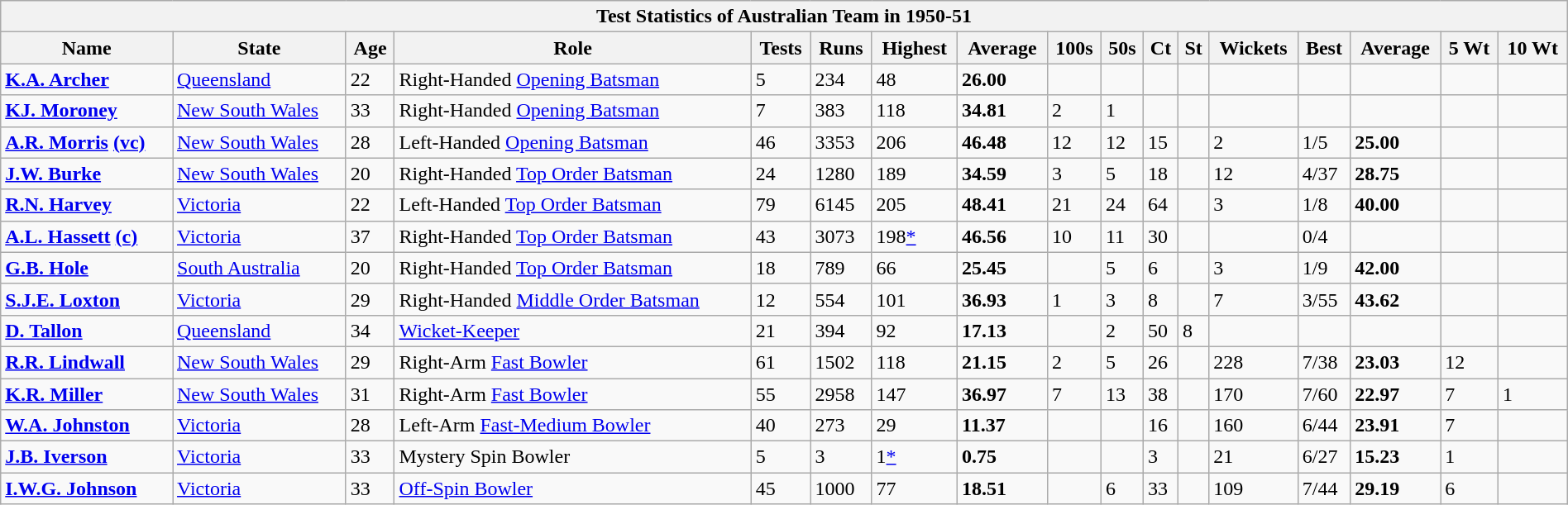<table class="wikitable" style="width:100%;">
<tr>
<th colspan=17>Test Statistics of Australian Team in 1950-51</th>
</tr>
<tr>
<th>Name</th>
<th>State</th>
<th>Age</th>
<th>Role</th>
<th>Tests</th>
<th>Runs</th>
<th>Highest</th>
<th>Average</th>
<th>100s</th>
<th>50s</th>
<th>Ct</th>
<th>St</th>
<th>Wickets</th>
<th>Best</th>
<th>Average</th>
<th>5 Wt</th>
<th>10 Wt</th>
</tr>
<tr align=left>
<td><strong><a href='#'>K.A. Archer</a></strong></td>
<td><a href='#'>Queensland</a></td>
<td>22</td>
<td>Right-Handed <a href='#'>Opening Batsman</a></td>
<td>5</td>
<td>234</td>
<td>48</td>
<td><strong>26.00</strong></td>
<td></td>
<td></td>
<td></td>
<td></td>
<td></td>
<td></td>
<td></td>
<td></td>
<td></td>
</tr>
<tr align=left>
<td><strong><a href='#'>KJ. Moroney</a></strong></td>
<td><a href='#'>New South Wales</a></td>
<td>33</td>
<td>Right-Handed <a href='#'>Opening Batsman</a></td>
<td>7</td>
<td>383</td>
<td>118</td>
<td><strong>34.81</strong></td>
<td>2</td>
<td>1</td>
<td></td>
<td></td>
<td></td>
<td></td>
<td></td>
<td></td>
<td></td>
</tr>
<tr align=left>
<td><strong><a href='#'>A.R. Morris</a> <a href='#'>(vc)</a></strong></td>
<td><a href='#'>New South Wales</a></td>
<td>28</td>
<td>Left-Handed <a href='#'>Opening Batsman</a></td>
<td>46</td>
<td>3353</td>
<td>206</td>
<td><strong>46.48</strong></td>
<td>12</td>
<td>12</td>
<td>15</td>
<td></td>
<td>2</td>
<td>1/5</td>
<td><strong>25.00</strong></td>
<td></td>
<td></td>
</tr>
<tr align=left>
<td><strong><a href='#'>J.W. Burke</a></strong></td>
<td><a href='#'>New South Wales</a></td>
<td>20</td>
<td>Right-Handed <a href='#'>Top Order Batsman</a></td>
<td>24</td>
<td>1280</td>
<td>189</td>
<td><strong>34.59</strong></td>
<td>3</td>
<td>5</td>
<td>18</td>
<td></td>
<td>12</td>
<td>4/37</td>
<td><strong>28.75</strong></td>
<td></td>
<td></td>
</tr>
<tr align=left>
<td><strong><a href='#'>R.N. Harvey</a></strong></td>
<td><a href='#'>Victoria</a></td>
<td>22</td>
<td>Left-Handed <a href='#'>Top Order Batsman</a></td>
<td>79</td>
<td>6145</td>
<td>205</td>
<td><strong>48.41</strong></td>
<td>21</td>
<td>24</td>
<td>64</td>
<td></td>
<td>3</td>
<td>1/8</td>
<td><strong>40.00</strong></td>
<td></td>
<td></td>
</tr>
<tr align=left>
<td><strong><a href='#'>A.L. Hassett</a> <a href='#'>(c)</a></strong></td>
<td><a href='#'>Victoria</a></td>
<td>37</td>
<td>Right-Handed <a href='#'>Top Order Batsman</a></td>
<td>43</td>
<td>3073</td>
<td>198<a href='#'>*</a></td>
<td><strong>46.56</strong></td>
<td>10</td>
<td>11</td>
<td>30</td>
<td></td>
<td></td>
<td>0/4</td>
<td></td>
<td></td>
<td></td>
</tr>
<tr align=left>
<td><strong><a href='#'>G.B. Hole</a></strong></td>
<td><a href='#'>South Australia</a></td>
<td>20</td>
<td>Right-Handed <a href='#'>Top Order Batsman</a></td>
<td>18</td>
<td>789</td>
<td>66</td>
<td><strong>25.45</strong></td>
<td></td>
<td>5</td>
<td>6</td>
<td></td>
<td>3</td>
<td>1/9</td>
<td><strong>42.00</strong></td>
<td></td>
<td></td>
</tr>
<tr align=left>
<td><strong><a href='#'>S.J.E. Loxton</a></strong></td>
<td><a href='#'>Victoria</a></td>
<td>29</td>
<td>Right-Handed <a href='#'>Middle Order Batsman</a></td>
<td>12</td>
<td>554</td>
<td>101</td>
<td><strong>36.93</strong></td>
<td>1</td>
<td>3</td>
<td>8</td>
<td></td>
<td>7</td>
<td>3/55</td>
<td><strong>43.62</strong></td>
<td></td>
<td></td>
</tr>
<tr align=left>
<td><strong><a href='#'>D. Tallon</a></strong></td>
<td><a href='#'>Queensland</a></td>
<td>34</td>
<td><a href='#'>Wicket-Keeper</a></td>
<td>21</td>
<td>394</td>
<td>92</td>
<td><strong>17.13</strong></td>
<td></td>
<td>2</td>
<td>50</td>
<td>8</td>
<td></td>
<td></td>
<td></td>
<td></td>
<td></td>
</tr>
<tr align=left>
<td><strong><a href='#'>R.R. Lindwall</a></strong></td>
<td><a href='#'>New South Wales</a></td>
<td>29</td>
<td>Right-Arm <a href='#'>Fast Bowler</a></td>
<td>61</td>
<td>1502</td>
<td>118</td>
<td><strong>21.15</strong></td>
<td>2</td>
<td>5</td>
<td>26</td>
<td></td>
<td>228</td>
<td>7/38</td>
<td><strong>23.03</strong></td>
<td>12</td>
<td></td>
</tr>
<tr align=left>
<td><strong><a href='#'>K.R. Miller</a></strong></td>
<td><a href='#'>New South Wales</a></td>
<td>31</td>
<td>Right-Arm <a href='#'>Fast Bowler</a></td>
<td>55</td>
<td>2958</td>
<td>147</td>
<td><strong>36.97</strong></td>
<td>7</td>
<td>13</td>
<td>38</td>
<td></td>
<td>170</td>
<td>7/60</td>
<td><strong>22.97</strong></td>
<td>7</td>
<td>1</td>
</tr>
<tr align=left>
<td><strong><a href='#'>W.A. Johnston</a></strong></td>
<td><a href='#'>Victoria</a></td>
<td>28</td>
<td>Left-Arm <a href='#'>Fast-Medium Bowler</a></td>
<td>40</td>
<td>273</td>
<td>29</td>
<td><strong>11.37</strong></td>
<td></td>
<td></td>
<td>16</td>
<td></td>
<td>160</td>
<td>6/44</td>
<td><strong>23.91</strong></td>
<td>7</td>
<td></td>
</tr>
<tr align=left>
<td><strong><a href='#'>J.B. Iverson</a></strong></td>
<td><a href='#'>Victoria</a></td>
<td>33</td>
<td>Mystery Spin Bowler</td>
<td>5</td>
<td>3</td>
<td>1<a href='#'>*</a></td>
<td><strong>0.75</strong></td>
<td></td>
<td></td>
<td>3</td>
<td></td>
<td>21</td>
<td>6/27</td>
<td><strong>15.23</strong></td>
<td>1</td>
<td></td>
</tr>
<tr align=left>
<td><strong><a href='#'>I.W.G. Johnson</a></strong></td>
<td><a href='#'>Victoria</a></td>
<td>33</td>
<td><a href='#'>Off-Spin Bowler</a></td>
<td>45</td>
<td>1000</td>
<td>77</td>
<td><strong>18.51</strong></td>
<td></td>
<td>6</td>
<td>33</td>
<td></td>
<td>109</td>
<td>7/44</td>
<td><strong>29.19</strong></td>
<td>6</td>
<td></td>
</tr>
</table>
